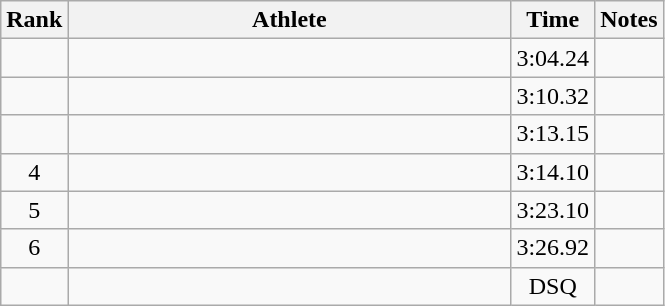<table class="wikitable" style="text-align:center">
<tr>
<th>Rank</th>
<th Style="width:18em">Athlete</th>
<th>Time</th>
<th>Notes</th>
</tr>
<tr>
<td></td>
<td style="text-align:left"></td>
<td>3:04.24</td>
<td></td>
</tr>
<tr>
<td></td>
<td style="text-align:left"></td>
<td>3:10.32</td>
<td></td>
</tr>
<tr>
<td></td>
<td style="text-align:left"></td>
<td>3:13.15</td>
<td></td>
</tr>
<tr>
<td>4</td>
<td style="text-align:left"></td>
<td>3:14.10</td>
<td></td>
</tr>
<tr>
<td>5</td>
<td style="text-align:left"></td>
<td>3:23.10</td>
<td></td>
</tr>
<tr>
<td>6</td>
<td style="text-align:left"></td>
<td>3:26.92</td>
<td></td>
</tr>
<tr>
<td></td>
<td style="text-align:left"></td>
<td>DSQ</td>
<td></td>
</tr>
</table>
